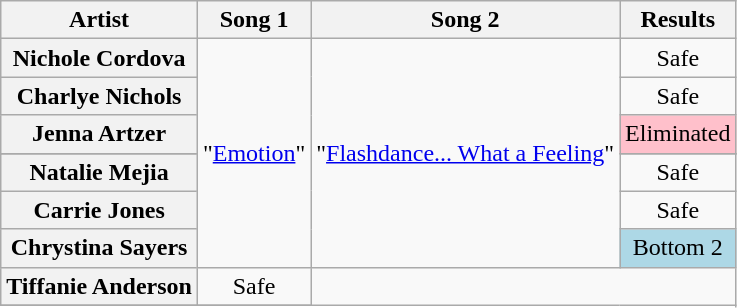<table class="wikitable plainrowheaders" style="text-align:center;">
<tr>
<th scope="col">Artist</th>
<th scope="col">Song 1</th>
<th scope="col">Song 2</th>
<th scope="col">Results</th>
</tr>
<tr>
<th scope="row">Nichole Cordova</th>
<td rowspan="7">"<a href='#'>Emotion</a>"</td>
<td rowspan="7">"<a href='#'>Flashdance... What a Feeling</a>"</td>
<td>Safe</td>
</tr>
<tr>
<th scope="row">Charlye Nichols</th>
<td>Safe</td>
</tr>
<tr>
<th scope="row">Jenna Artzer</th>
<td style="background:pink;">Eliminated</td>
</tr>
<tr>
</tr>
<tr>
<th scope="row">Natalie Mejia</th>
<td>Safe</td>
</tr>
<tr>
<th scope="row">Carrie Jones</th>
<td>Safe</td>
</tr>
<tr>
<th scope="row">Chrystina Sayers</th>
<td style="background:lightblue;">Bottom 2</td>
</tr>
<tr>
<th scope="row">Tiffanie Anderson</th>
<td>Safe</td>
</tr>
<tr>
</tr>
</table>
